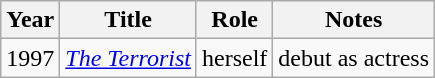<table class="wikitable">
<tr>
<th>Year</th>
<th>Title</th>
<th>Role</th>
<th>Notes</th>
</tr>
<tr>
<td>1997</td>
<td><em><a href='#'>The Terrorist</a></em></td>
<td>herself</td>
<td>debut as actress</td>
</tr>
</table>
